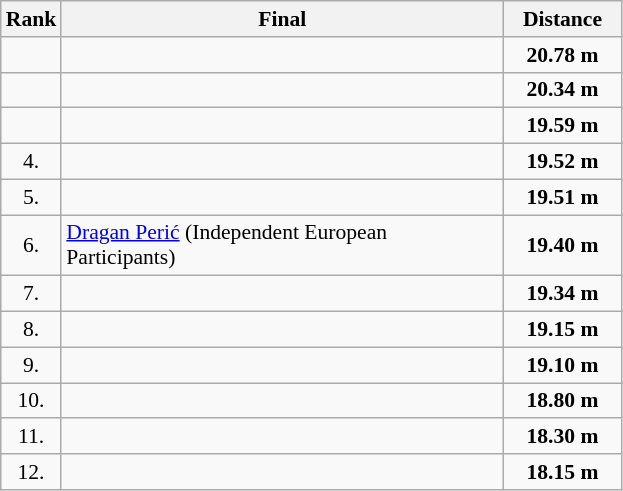<table class="wikitable" style="border-collapse: collapse; font-size: 90%;">
<tr>
<th>Rank</th>
<th style="width: 20em">Final</th>
<th style="width: 5em">Distance</th>
</tr>
<tr>
<td align="center"></td>
<td></td>
<td align="center"><strong>20.78 m</strong></td>
</tr>
<tr>
<td align="center"></td>
<td></td>
<td align="center"><strong>20.34 m</strong></td>
</tr>
<tr>
<td align="center"></td>
<td></td>
<td align="center"><strong>19.59 m</strong></td>
</tr>
<tr>
<td align="center">4.</td>
<td></td>
<td align="center"><strong>19.52 m</strong></td>
</tr>
<tr>
<td align="center">5.</td>
<td></td>
<td align="center"><strong>19.51 m</strong></td>
</tr>
<tr>
<td align="center">6.</td>
<td><a href='#'>Dragan Perić</a> (Independent European Participants)</td>
<td align="center"><strong>19.40 m</strong></td>
</tr>
<tr>
<td align="center">7.</td>
<td></td>
<td align="center"><strong>19.34 m</strong></td>
</tr>
<tr>
<td align="center">8.</td>
<td></td>
<td align="center"><strong>19.15 m</strong></td>
</tr>
<tr>
<td align="center">9.</td>
<td></td>
<td align="center"><strong>19.10 m</strong></td>
</tr>
<tr>
<td align="center">10.</td>
<td></td>
<td align="center"><strong>18.80 m</strong></td>
</tr>
<tr>
<td align="center">11.</td>
<td></td>
<td align="center"><strong>18.30 m</strong></td>
</tr>
<tr>
<td align="center">12.</td>
<td></td>
<td align="center"><strong>18.15 m</strong></td>
</tr>
</table>
